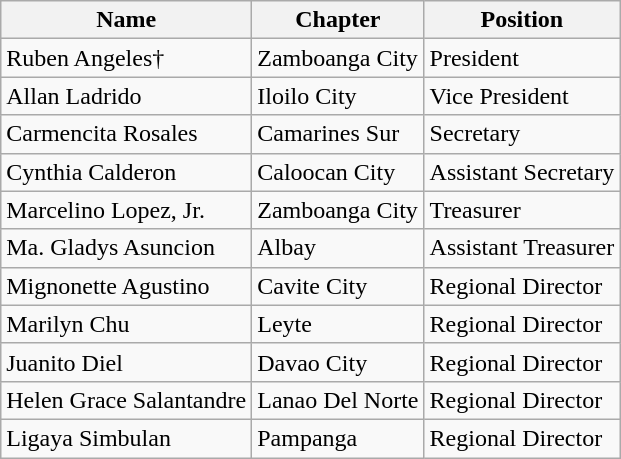<table class="wikitable">
<tr>
<th>Name</th>
<th>Chapter</th>
<th>Position</th>
</tr>
<tr>
<td>Ruben Angeles†</td>
<td>Zamboanga City</td>
<td>President</td>
</tr>
<tr>
<td>Allan Ladrido</td>
<td>Iloilo City</td>
<td>Vice President</td>
</tr>
<tr>
<td>Carmencita Rosales</td>
<td>Camarines Sur</td>
<td>Secretary</td>
</tr>
<tr>
<td>Cynthia Calderon</td>
<td>Caloocan City</td>
<td>Assistant Secretary</td>
</tr>
<tr>
<td>Marcelino Lopez, Jr.</td>
<td>Zamboanga City</td>
<td>Treasurer</td>
</tr>
<tr>
<td>Ma. Gladys Asuncion</td>
<td>Albay</td>
<td>Assistant Treasurer</td>
</tr>
<tr>
<td>Mignonette Agustino</td>
<td>Cavite City</td>
<td>Regional Director</td>
</tr>
<tr>
<td>Marilyn Chu</td>
<td>Leyte</td>
<td>Regional Director</td>
</tr>
<tr>
<td>Juanito Diel</td>
<td>Davao City</td>
<td>Regional Director</td>
</tr>
<tr>
<td>Helen Grace Salantandre</td>
<td>Lanao Del Norte</td>
<td>Regional Director</td>
</tr>
<tr>
<td>Ligaya Simbulan</td>
<td>Pampanga</td>
<td>Regional Director</td>
</tr>
</table>
